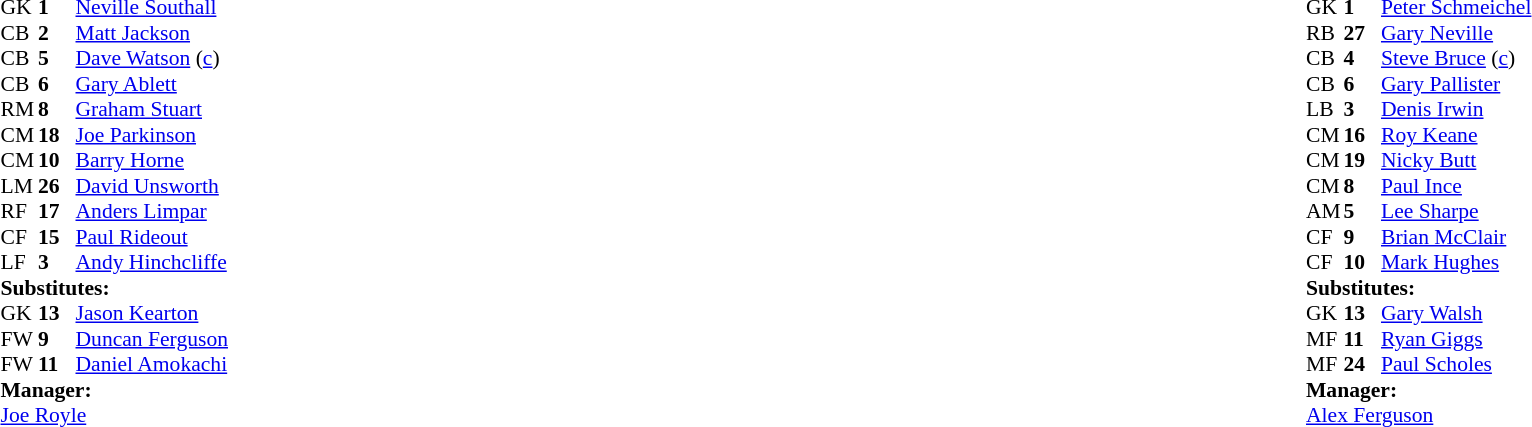<table width="100%">
<tr>
<td valign="top" width="50%"><br><table style="font-size:90%" cellspacing="0" cellpadding="0">
<tr>
<th width="25"></th>
<th width="25"></th>
</tr>
<tr>
<td>GK</td>
<td><strong>1</strong></td>
<td> <a href='#'>Neville Southall</a></td>
</tr>
<tr>
<td>CB</td>
<td><strong>2</strong></td>
<td> <a href='#'>Matt Jackson</a></td>
</tr>
<tr>
<td>CB</td>
<td><strong>5</strong></td>
<td> <a href='#'>Dave Watson</a> (<a href='#'>c</a>)</td>
</tr>
<tr>
<td>CB</td>
<td><strong>6</strong></td>
<td> <a href='#'>Gary Ablett</a></td>
</tr>
<tr>
<td>RM</td>
<td><strong>8</strong></td>
<td> <a href='#'>Graham Stuart</a></td>
</tr>
<tr>
<td>CM</td>
<td><strong>18</strong></td>
<td> <a href='#'>Joe Parkinson</a></td>
</tr>
<tr>
<td>CM</td>
<td><strong>10</strong></td>
<td> <a href='#'>Barry Horne</a></td>
</tr>
<tr>
<td>LM</td>
<td><strong>26</strong></td>
<td> <a href='#'>David Unsworth</a></td>
</tr>
<tr>
<td>RF</td>
<td><strong>17</strong></td>
<td> <a href='#'>Anders Limpar</a></td>
<td></td>
<td></td>
</tr>
<tr>
<td>CF</td>
<td><strong>15</strong></td>
<td> <a href='#'>Paul Rideout</a></td>
<td></td>
<td></td>
</tr>
<tr>
<td>LF</td>
<td><strong>3</strong></td>
<td> <a href='#'>Andy Hinchcliffe</a></td>
</tr>
<tr>
<td colspan=4><strong>Substitutes:</strong></td>
</tr>
<tr>
<td>GK</td>
<td><strong>13</strong></td>
<td> <a href='#'>Jason Kearton</a></td>
</tr>
<tr>
<td>FW</td>
<td><strong>9</strong></td>
<td> <a href='#'>Duncan Ferguson</a></td>
<td></td>
<td></td>
</tr>
<tr>
<td>FW</td>
<td><strong>11</strong></td>
<td> <a href='#'>Daniel Amokachi</a></td>
<td></td>
<td></td>
</tr>
<tr>
<td colspan=4><strong>Manager:</strong></td>
</tr>
<tr>
<td colspan="4"> <a href='#'>Joe Royle</a></td>
</tr>
</table>
</td>
<td valign="top"></td>
<td valign="top" width="50%"><br><table style="font-size:90%" cellspacing="0" cellpadding="0" align=center>
<tr>
<th width="25"></th>
<th width="25"></th>
</tr>
<tr>
<td>GK</td>
<td><strong>1</strong></td>
<td> <a href='#'>Peter Schmeichel</a></td>
</tr>
<tr>
<td>RB</td>
<td><strong>27</strong></td>
<td> <a href='#'>Gary Neville</a></td>
</tr>
<tr>
<td>CB</td>
<td><strong>4</strong></td>
<td> <a href='#'>Steve Bruce</a> (<a href='#'>c</a>)</td>
<td></td>
<td></td>
</tr>
<tr>
<td>CB</td>
<td><strong>6</strong></td>
<td> <a href='#'>Gary Pallister</a></td>
</tr>
<tr>
<td>LB</td>
<td><strong>3</strong></td>
<td> <a href='#'>Denis Irwin</a></td>
</tr>
<tr>
<td>CM</td>
<td><strong>16</strong></td>
<td> <a href='#'>Roy Keane</a></td>
</tr>
<tr>
<td>CM</td>
<td><strong>19</strong></td>
<td> <a href='#'>Nicky Butt</a></td>
</tr>
<tr>
<td>CM</td>
<td><strong>8</strong></td>
<td> <a href='#'>Paul Ince</a></td>
</tr>
<tr>
<td>AM</td>
<td><strong>5</strong></td>
<td> <a href='#'>Lee Sharpe</a></td>
<td></td>
<td></td>
</tr>
<tr>
<td>CF</td>
<td><strong>9</strong></td>
<td> <a href='#'>Brian McClair</a></td>
</tr>
<tr>
<td>CF</td>
<td><strong>10</strong></td>
<td> <a href='#'>Mark Hughes</a></td>
</tr>
<tr>
<td colspan=4><strong>Substitutes:</strong></td>
</tr>
<tr>
<td>GK</td>
<td><strong>13</strong></td>
<td> <a href='#'>Gary Walsh</a></td>
</tr>
<tr>
<td>MF</td>
<td><strong>11</strong></td>
<td> <a href='#'>Ryan Giggs</a></td>
<td></td>
<td></td>
</tr>
<tr>
<td>MF</td>
<td><strong>24</strong></td>
<td> <a href='#'>Paul Scholes</a></td>
<td></td>
<td></td>
</tr>
<tr>
<td colspan=4><strong>Manager:</strong></td>
</tr>
<tr>
<td colspan="4"> <a href='#'>Alex Ferguson</a></td>
</tr>
</table>
</td>
</tr>
</table>
